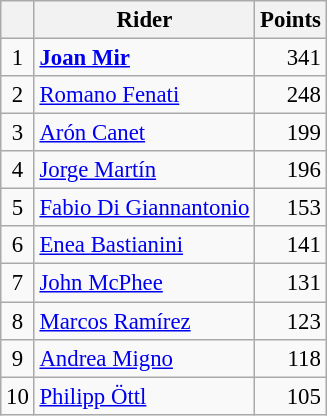<table class="wikitable" style="font-size: 95%;">
<tr>
<th></th>
<th>Rider</th>
<th>Points</th>
</tr>
<tr>
<td align=center>1</td>
<td> <strong><a href='#'>Joan Mir</a></strong></td>
<td align=right>341</td>
</tr>
<tr>
<td align=center>2</td>
<td> <a href='#'>Romano Fenati</a></td>
<td align=right>248</td>
</tr>
<tr>
<td align=center>3</td>
<td> <a href='#'>Arón Canet</a></td>
<td align=right>199</td>
</tr>
<tr>
<td align=center>4</td>
<td> <a href='#'>Jorge Martín</a></td>
<td align=right>196</td>
</tr>
<tr>
<td align=center>5</td>
<td> <a href='#'>Fabio Di Giannantonio</a></td>
<td align=right>153</td>
</tr>
<tr>
<td align=center>6</td>
<td> <a href='#'>Enea Bastianini</a></td>
<td align=right>141</td>
</tr>
<tr>
<td align=center>7</td>
<td> <a href='#'>John McPhee</a></td>
<td align=right>131</td>
</tr>
<tr>
<td align=center>8</td>
<td> <a href='#'>Marcos Ramírez</a></td>
<td align=right>123</td>
</tr>
<tr>
<td align=center>9</td>
<td> <a href='#'>Andrea Migno</a></td>
<td align=right>118</td>
</tr>
<tr>
<td align=center>10</td>
<td> <a href='#'>Philipp Öttl</a></td>
<td align=right>105</td>
</tr>
</table>
